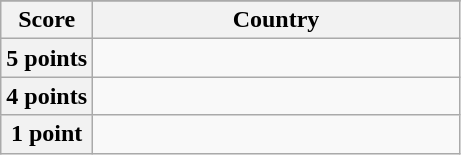<table class="wikitable">
<tr>
</tr>
<tr>
<th scope="col" width="20%">Score</th>
<th scope="col">Country</th>
</tr>
<tr>
<th scope="row">5 points</th>
<td></td>
</tr>
<tr>
<th scope="row">4 points</th>
<td></td>
</tr>
<tr>
<th scope="row">1 point</th>
<td></td>
</tr>
</table>
